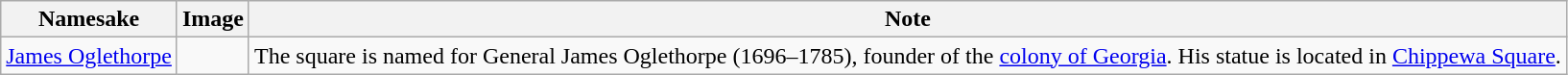<table class="wikitable">
<tr>
<th>Namesake</th>
<th>Image</th>
<th>Note</th>
</tr>
<tr>
<td><a href='#'>James Oglethorpe</a></td>
<td></td>
<td>The square is named for General James Oglethorpe (1696–1785), founder of the <a href='#'>colony of Georgia</a>. His statue is located in <a href='#'>Chippewa Square</a>.</td>
</tr>
</table>
